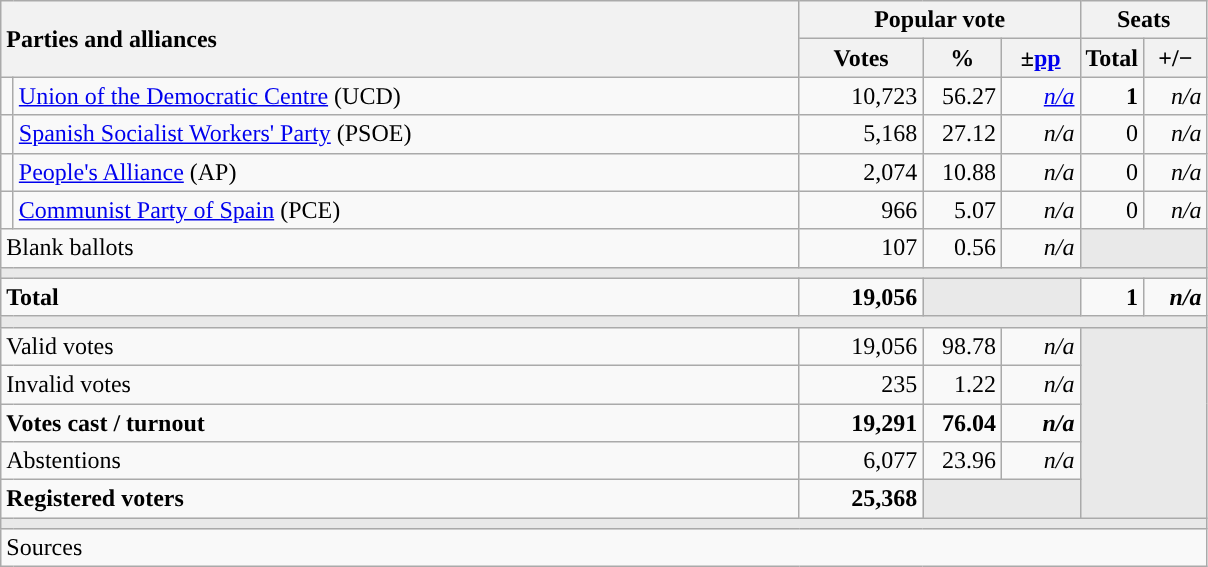<table class="wikitable" style="text-align:right;">
<tr>
<th style="text-align:left;" rowspan="2" colspan="2" width="525">Parties and alliances</th>
<th colspan="3">Popular vote</th>
<th colspan="2">Seats</th>
</tr>
<tr>
<th width="75">Votes</th>
<th width="45">%</th>
<th width="45">±<a href='#'>pp</a></th>
<th width="35">Total</th>
<th width="35">+/−</th>
</tr>
<tr>
<td width="1" style="color:inherit;background:"></td>
<td align="left"><a href='#'>Union of the Democratic Centre</a> (UCD)</td>
<td>10,723</td>
<td>56.27</td>
<td><em><a href='#'>n/a</a></em></td>
<td><strong>1</strong></td>
<td><em>n/a</em></td>
</tr>
<tr>
<td style="color:inherit;background:"></td>
<td align="left"><a href='#'>Spanish Socialist Workers' Party</a> (PSOE)</td>
<td>5,168</td>
<td>27.12</td>
<td><em>n/a</em></td>
<td>0</td>
<td><em>n/a</em></td>
</tr>
<tr>
<td style="color:inherit;background:"></td>
<td align="left"><a href='#'>People's Alliance</a> (AP)</td>
<td>2,074</td>
<td>10.88</td>
<td><em>n/a</em></td>
<td>0</td>
<td><em>n/a</em></td>
</tr>
<tr>
<td style="color:inherit;background:"></td>
<td align="left"><a href='#'>Communist Party of Spain</a> (PCE)</td>
<td>966</td>
<td>5.07</td>
<td><em>n/a</em></td>
<td>0</td>
<td><em>n/a</em></td>
</tr>
<tr>
<td align="left" colspan="2">Blank ballots</td>
<td>107</td>
<td>0.56</td>
<td><em>n/a</em></td>
<td bgcolor="#E9E9E9" colspan="2"></td>
</tr>
<tr>
<td colspan="7" bgcolor="#E9E9E9"></td>
</tr>
<tr style="font-weight:bold;">
<td align="left" colspan="2">Total</td>
<td>19,056</td>
<td bgcolor="#E9E9E9" colspan="2"></td>
<td>1</td>
<td><em>n/a</em></td>
</tr>
<tr>
<td colspan="7" bgcolor="#E9E9E9"></td>
</tr>
<tr>
<td align="left" colspan="2">Valid votes</td>
<td>19,056</td>
<td>98.78</td>
<td><em>n/a</em></td>
<td bgcolor="#E9E9E9" colspan="2" rowspan="5"></td>
</tr>
<tr>
<td align="left" colspan="2">Invalid votes</td>
<td>235</td>
<td>1.22</td>
<td><em>n/a</em></td>
</tr>
<tr style="font-weight:bold;">
<td align="left" colspan="2">Votes cast / turnout</td>
<td>19,291</td>
<td>76.04</td>
<td><em>n/a</em></td>
</tr>
<tr>
<td align="left" colspan="2">Abstentions</td>
<td>6,077</td>
<td>23.96</td>
<td><em>n/a</em></td>
</tr>
<tr style="font-weight:bold;">
<td align="left" colspan="2">Registered voters</td>
<td>25,368</td>
<td bgcolor="#E9E9E9" colspan="2"></td>
</tr>
<tr>
<td colspan="7" bgcolor="#E9E9E9"></td>
</tr>
<tr>
<td align="left" colspan="7">Sources</td>
</tr>
</table>
